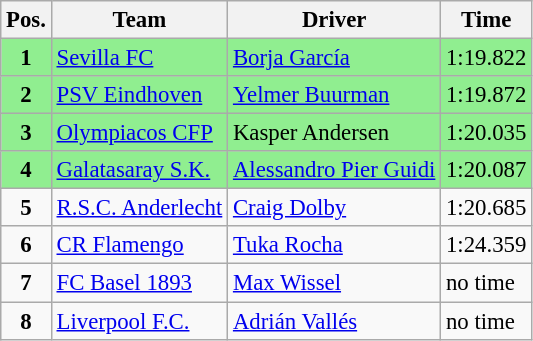<table class=wikitable style="font-size:95%">
<tr>
<th>Pos.</th>
<th>Team</th>
<th>Driver</th>
<th>Time</th>
</tr>
<tr style="background:lightgreen;">
<td align="center"><strong>1</strong></td>
<td> <a href='#'>Sevilla FC</a></td>
<td> <a href='#'>Borja García</a></td>
<td>1:19.822</td>
</tr>
<tr style="background:lightgreen;">
<td align="center"><strong>2</strong></td>
<td> <a href='#'>PSV Eindhoven</a></td>
<td> <a href='#'>Yelmer Buurman</a></td>
<td>1:19.872</td>
</tr>
<tr style="background:lightgreen;">
<td align="center"><strong>3</strong></td>
<td> <a href='#'>Olympiacos CFP</a></td>
<td> Kasper Andersen</td>
<td>1:20.035</td>
</tr>
<tr style="background:lightgreen;">
<td align="center"><strong>4</strong></td>
<td> <a href='#'>Galatasaray S.K.</a></td>
<td> <a href='#'>Alessandro Pier Guidi</a></td>
<td>1:20.087</td>
</tr>
<tr>
<td align="center"><strong>5</strong></td>
<td> <a href='#'>R.S.C. Anderlecht</a></td>
<td> <a href='#'>Craig Dolby</a></td>
<td>1:20.685</td>
</tr>
<tr>
<td align="center"><strong>6</strong></td>
<td> <a href='#'>CR Flamengo</a></td>
<td> <a href='#'>Tuka Rocha</a></td>
<td>1:24.359</td>
</tr>
<tr>
<td align="center"><strong>7</strong></td>
<td> <a href='#'>FC Basel 1893</a></td>
<td> <a href='#'>Max Wissel</a></td>
<td>no time</td>
</tr>
<tr>
<td align="center"><strong>8</strong></td>
<td> <a href='#'>Liverpool F.C.</a></td>
<td> <a href='#'>Adrián Vallés</a></td>
<td>no time</td>
</tr>
</table>
